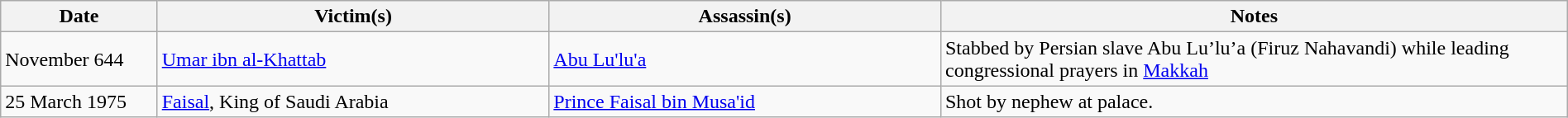<table class="wikitable"  style="width:100%">
<tr>
<th style="width:10%">Date</th>
<th style="width:25%">Victim(s)</th>
<th style="width:25%">Assassin(s)</th>
<th style="width:40%">Notes</th>
</tr>
<tr>
<td>November 644</td>
<td><a href='#'>Umar ibn al-Khattab</a></td>
<td><a href='#'>Abu Lu'lu'a</a></td>
<td>Stabbed by Persian slave Abu Lu’lu’a (Firuz Nahavandi) while leading congressional prayers in <a href='#'>Makkah</a></td>
</tr>
<tr>
<td>25 March 1975</td>
<td><a href='#'>Faisal</a>, King of Saudi Arabia</td>
<td><a href='#'>Prince Faisal bin Musa'id</a></td>
<td>Shot by nephew at palace.</td>
</tr>
</table>
